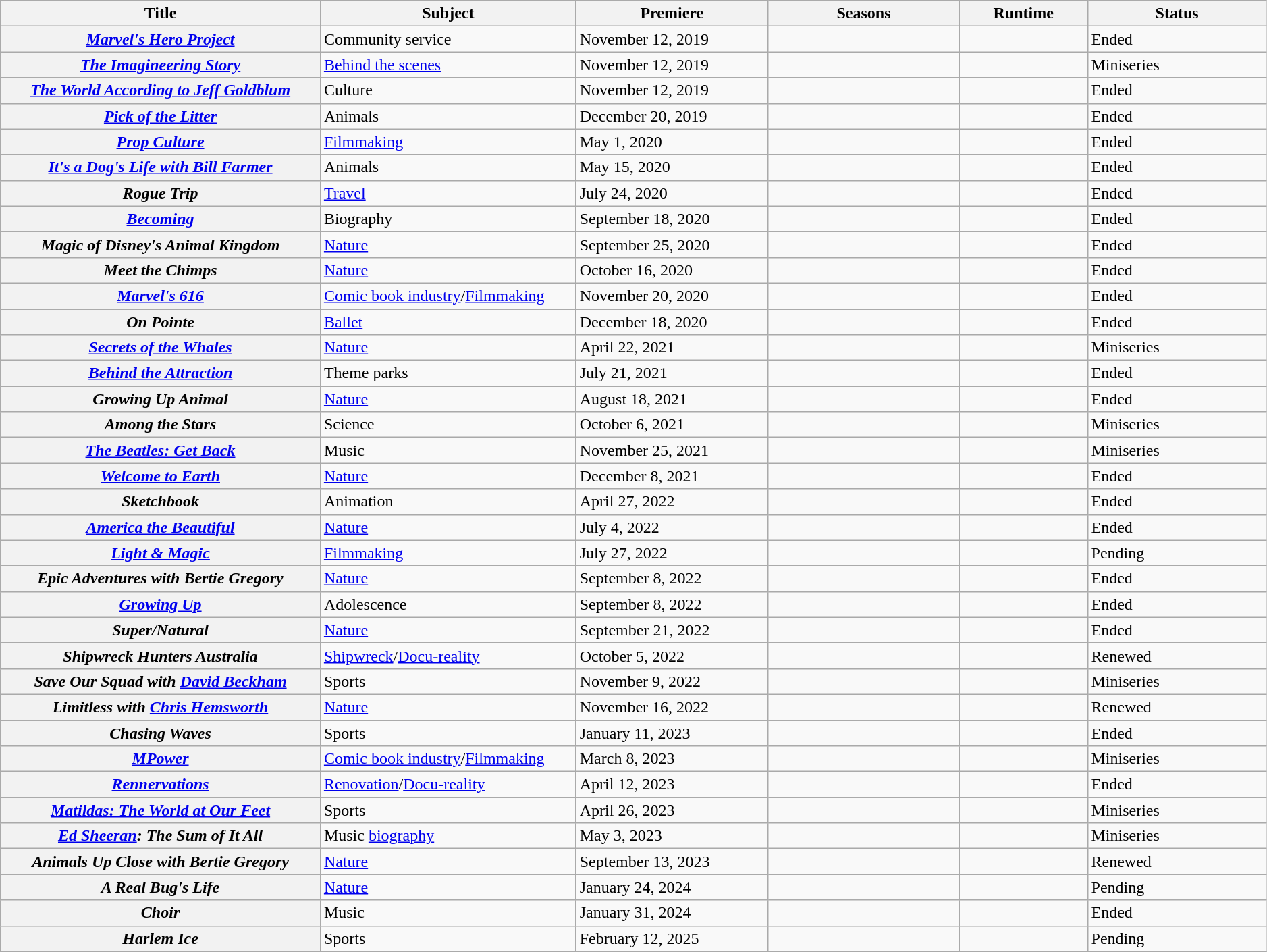<table class="wikitable plainrowheaders sortable" style="width:99%;">
<tr>
<th scope="col" style="width:25%;">Title</th>
<th scope="col" style="width:20%;">Subject</th>
<th scope="col" style="width:15%;">Premiere</th>
<th scope="col" style="width:15%;">Seasons</th>
<th scope="col" style="width:10%;">Runtime</th>
<th scope="col" style="width:14%;">Status</th>
</tr>
<tr>
<th scope="row"><em><a href='#'>Marvel's Hero Project</a></em></th>
<td>Community service</td>
<td>November 12, 2019</td>
<td></td>
<td></td>
<td>Ended</td>
</tr>
<tr>
<th scope="row"><em><a href='#'>The Imagineering Story</a></em></th>
<td><a href='#'>Behind the scenes</a></td>
<td>November 12, 2019</td>
<td></td>
<td></td>
<td>Miniseries</td>
</tr>
<tr>
<th scope="row"><em><a href='#'>The World According to Jeff Goldblum</a></em></th>
<td>Culture</td>
<td>November 12, 2019</td>
<td></td>
<td></td>
<td>Ended</td>
</tr>
<tr>
<th scope="row"><em><a href='#'>Pick of the Litter</a></em></th>
<td>Animals</td>
<td>December 20, 2019</td>
<td></td>
<td></td>
<td>Ended</td>
</tr>
<tr>
<th scope="row"><em><a href='#'>Prop Culture</a></em></th>
<td><a href='#'>Filmmaking</a></td>
<td>May 1, 2020</td>
<td></td>
<td></td>
<td>Ended</td>
</tr>
<tr>
<th scope="row"><em><a href='#'>It's a Dog's Life with Bill Farmer</a></em></th>
<td>Animals</td>
<td>May 15, 2020</td>
<td></td>
<td></td>
<td>Ended</td>
</tr>
<tr>
<th scope="row"><em>Rogue Trip</em></th>
<td><a href='#'>Travel</a></td>
<td>July 24, 2020</td>
<td></td>
<td></td>
<td>Ended</td>
</tr>
<tr>
<th scope="row"><em><a href='#'>Becoming</a></em></th>
<td>Biography</td>
<td>September 18, 2020</td>
<td></td>
<td></td>
<td>Ended</td>
</tr>
<tr>
<th scope="row"><em>Magic of Disney's Animal Kingdom</em></th>
<td><a href='#'>Nature</a></td>
<td>September 25, 2020</td>
<td></td>
<td></td>
<td>Ended</td>
</tr>
<tr>
<th scope="row"><em>Meet the Chimps</em></th>
<td><a href='#'>Nature</a></td>
<td>October 16, 2020</td>
<td></td>
<td></td>
<td>Ended</td>
</tr>
<tr>
<th scope="row"><em><a href='#'>Marvel's 616</a></em></th>
<td><a href='#'>Comic book industry</a>/<a href='#'>Filmmaking</a></td>
<td>November 20, 2020</td>
<td></td>
<td></td>
<td>Ended</td>
</tr>
<tr>
<th scope="row"><em>On Pointe</em></th>
<td><a href='#'>Ballet</a></td>
<td>December 18, 2020</td>
<td></td>
<td></td>
<td>Ended</td>
</tr>
<tr>
<th scope="row"><em><a href='#'>Secrets of the Whales</a></em></th>
<td><a href='#'>Nature</a></td>
<td>April 22, 2021</td>
<td></td>
<td></td>
<td>Miniseries</td>
</tr>
<tr>
<th scope="row"><em><a href='#'>Behind the Attraction</a></em></th>
<td>Theme parks</td>
<td>July 21, 2021</td>
<td></td>
<td></td>
<td>Ended</td>
</tr>
<tr>
<th scope="row"><em>Growing Up Animal</em></th>
<td><a href='#'>Nature</a></td>
<td>August 18, 2021</td>
<td></td>
<td></td>
<td>Ended</td>
</tr>
<tr>
<th scope="row"><em>Among the Stars</em></th>
<td>Science</td>
<td>October 6, 2021</td>
<td></td>
<td></td>
<td>Miniseries</td>
</tr>
<tr>
<th scope="row"><em><a href='#'>The Beatles: Get Back</a></em></th>
<td>Music</td>
<td>November 25, 2021</td>
<td></td>
<td></td>
<td>Miniseries</td>
</tr>
<tr>
<th scope="row"><em><a href='#'>Welcome to Earth</a></em></th>
<td><a href='#'>Nature</a></td>
<td>December 8, 2021</td>
<td></td>
<td></td>
<td>Ended</td>
</tr>
<tr>
<th scope="row"><em>Sketchbook</em></th>
<td>Animation</td>
<td>April 27, 2022</td>
<td></td>
<td></td>
<td>Ended</td>
</tr>
<tr>
<th scope="row"><em><a href='#'>America the Beautiful</a></em></th>
<td><a href='#'>Nature</a></td>
<td>July 4, 2022</td>
<td></td>
<td></td>
<td>Ended</td>
</tr>
<tr>
<th scope="row"><em><a href='#'>Light & Magic</a></em></th>
<td><a href='#'>Filmmaking</a></td>
<td>July 27, 2022</td>
<td></td>
<td></td>
<td>Pending</td>
</tr>
<tr>
<th scope="row"><em>Epic Adventures with Bertie Gregory</em></th>
<td><a href='#'>Nature</a></td>
<td>September 8, 2022</td>
<td></td>
<td></td>
<td>Ended</td>
</tr>
<tr>
<th scope="row"><em><a href='#'>Growing Up</a></em></th>
<td>Adolescence</td>
<td>September 8, 2022</td>
<td></td>
<td></td>
<td>Ended</td>
</tr>
<tr>
<th scope="row"><em>Super/Natural</em></th>
<td><a href='#'>Nature</a></td>
<td>September 21, 2022</td>
<td></td>
<td></td>
<td>Ended</td>
</tr>
<tr>
<th scope="row"><em>Shipwreck Hunters Australia</em></th>
<td><a href='#'>Shipwreck</a>/<a href='#'>Docu-reality</a></td>
<td>October 5, 2022</td>
<td></td>
<td></td>
<td>Renewed</td>
</tr>
<tr>
<th scope="row"><em>Save Our Squad with <a href='#'>David Beckham</a></em></th>
<td>Sports</td>
<td>November 9, 2022</td>
<td></td>
<td></td>
<td>Miniseries</td>
</tr>
<tr>
<th scope="row"><em>Limitless with <a href='#'>Chris Hemsworth</a></em></th>
<td><a href='#'>Nature</a></td>
<td>November 16, 2022</td>
<td></td>
<td></td>
<td>Renewed</td>
</tr>
<tr>
<th scope="row"><em>Chasing Waves</em></th>
<td>Sports</td>
<td>January 11, 2023</td>
<td></td>
<td></td>
<td>Ended</td>
</tr>
<tr>
<th scope="row"><em><a href='#'>MPower</a></em></th>
<td><a href='#'>Comic book industry</a>/<a href='#'>Filmmaking</a></td>
<td>March 8, 2023</td>
<td></td>
<td></td>
<td>Miniseries</td>
</tr>
<tr>
<th scope="row"><em><a href='#'>Rennervations</a></em></th>
<td><a href='#'>Renovation</a>/<a href='#'>Docu-reality</a></td>
<td>April 12, 2023</td>
<td></td>
<td></td>
<td>Ended</td>
</tr>
<tr>
<th scope="row"><em><a href='#'>Matildas: The World at Our Feet</a></em></th>
<td>Sports</td>
<td>April 26, 2023</td>
<td></td>
<td></td>
<td>Miniseries</td>
</tr>
<tr>
<th scope="row"><em><a href='#'>Ed Sheeran</a>: The Sum of It All</em></th>
<td>Music <a href='#'>biography</a></td>
<td>May 3, 2023</td>
<td></td>
<td></td>
<td>Miniseries</td>
</tr>
<tr>
<th scope="row"><em>Animals Up Close with Bertie Gregory</em></th>
<td><a href='#'>Nature</a></td>
<td>September 13, 2023</td>
<td></td>
<td></td>
<td>Renewed</td>
</tr>
<tr>
<th scope="row"><em>A Real Bug's Life</em></th>
<td><a href='#'>Nature</a></td>
<td>January 24, 2024</td>
<td></td>
<td></td>
<td>Pending</td>
</tr>
<tr>
<th scope="row"><em>Choir</em></th>
<td>Music</td>
<td>January 31, 2024</td>
<td></td>
<td></td>
<td>Ended</td>
</tr>
<tr>
<th scope="row"><em>Harlem Ice</em></th>
<td>Sports</td>
<td>February 12, 2025</td>
<td></td>
<td></td>
<td>Pending</td>
</tr>
<tr>
</tr>
</table>
